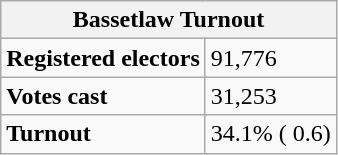<table class="wikitable" border="1">
<tr>
<th colspan="5">Bassetlaw Turnout</th>
</tr>
<tr>
<td colspan="2"><strong>Registered electors</strong></td>
<td colspan="3">91,776</td>
</tr>
<tr>
<td colspan="2"><strong>Votes cast</strong></td>
<td colspan="3">31,253</td>
</tr>
<tr>
<td colspan="2"><strong>Turnout</strong></td>
<td colspan="3">34.1% ( 0.6)</td>
</tr>
</table>
